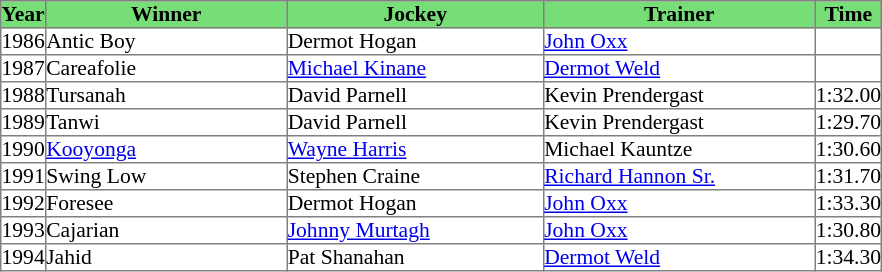<table class = "sortable" | border="1" cellpadding="0" style="border-collapse: collapse; font-size:90%">
<tr bgcolor="#77dd77" align="center">
<th>Year</th>
<th>Winner</th>
<th>Jockey</th>
<th>Trainer</th>
<th>Time</th>
</tr>
<tr>
<td>1986</td>
<td width=160px>Antic Boy</td>
<td width=170px>Dermot Hogan</td>
<td width=180px><a href='#'>John Oxx</a></td>
<td></td>
</tr>
<tr>
<td>1987</td>
<td>Careafolie</td>
<td><a href='#'>Michael Kinane</a></td>
<td><a href='#'>Dermot Weld</a></td>
<td></td>
</tr>
<tr>
<td>1988</td>
<td>Tursanah</td>
<td>David Parnell</td>
<td>Kevin Prendergast</td>
<td>1:32.00</td>
</tr>
<tr>
<td>1989</td>
<td>Tanwi</td>
<td>David Parnell</td>
<td>Kevin Prendergast</td>
<td>1:29.70</td>
</tr>
<tr>
<td>1990</td>
<td><a href='#'>Kooyonga</a></td>
<td><a href='#'>Wayne Harris</a></td>
<td>Michael Kauntze</td>
<td>1:30.60</td>
</tr>
<tr>
<td>1991</td>
<td>Swing Low</td>
<td>Stephen Craine</td>
<td><a href='#'>Richard Hannon Sr.</a></td>
<td>1:31.70</td>
</tr>
<tr>
<td>1992</td>
<td>Foresee</td>
<td>Dermot Hogan</td>
<td><a href='#'>John Oxx</a></td>
<td>1:33.30</td>
</tr>
<tr>
<td>1993</td>
<td>Cajarian</td>
<td><a href='#'>Johnny Murtagh</a></td>
<td><a href='#'>John Oxx</a></td>
<td>1:30.80</td>
</tr>
<tr>
<td>1994</td>
<td>Jahid</td>
<td>Pat Shanahan</td>
<td><a href='#'>Dermot Weld</a></td>
<td>1:34.30</td>
</tr>
</table>
